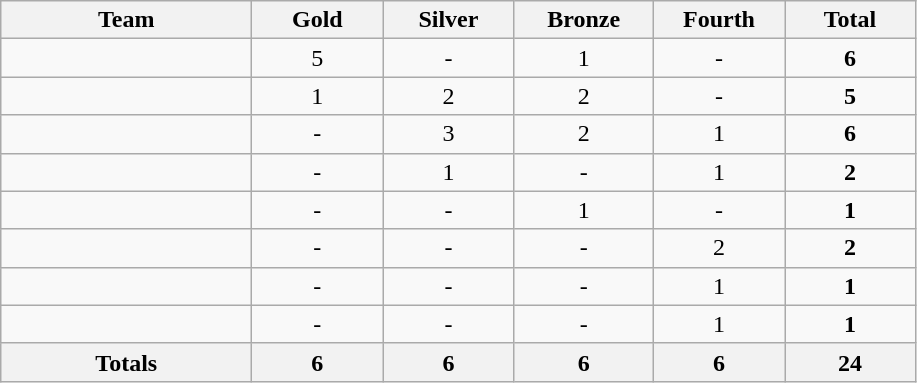<table class="wikitable" style="text-align:center;">
<tr border=1 cellpadding=5 cellspacing=0>
<th style="width:10em;">Team</th>
<th style="width:5em;"> Gold</th>
<th style="width:5em;"> Silver</th>
<th style="width:5.75em; padding:0; cell-spacing:0;"> Bronze</th>
<th style="width:5em;">Fourth</th>
<th style="width:5em;">Total </th>
</tr>
<tr>
<td align=left></td>
<td>5</td>
<td>-</td>
<td>1</td>
<td>-</td>
<td><strong>6</strong></td>
</tr>
<tr>
<td align=left></td>
<td>1</td>
<td>2</td>
<td>2</td>
<td>-</td>
<td><strong>5</strong></td>
</tr>
<tr>
<td align=left></td>
<td>-</td>
<td>3</td>
<td>2</td>
<td>1</td>
<td><strong>6</strong></td>
</tr>
<tr>
<td align=left></td>
<td>-</td>
<td>1</td>
<td>-</td>
<td>1</td>
<td><strong>2</strong></td>
</tr>
<tr>
<td align=left></td>
<td>-</td>
<td>-</td>
<td>1</td>
<td>-</td>
<td><strong>1</strong></td>
</tr>
<tr>
<td align=left></td>
<td>-</td>
<td>-</td>
<td>-</td>
<td>2</td>
<td><strong>2</strong></td>
</tr>
<tr>
<td align=left></td>
<td>-</td>
<td>-</td>
<td>-</td>
<td>1</td>
<td><strong>1</strong></td>
</tr>
<tr>
<td align=left></td>
<td>-</td>
<td>-</td>
<td>-</td>
<td>1</td>
<td><strong>1</strong></td>
</tr>
<tr>
<th>Totals</th>
<th>6</th>
<th>6</th>
<th>6</th>
<th>6</th>
<th><strong>24</strong></th>
</tr>
</table>
